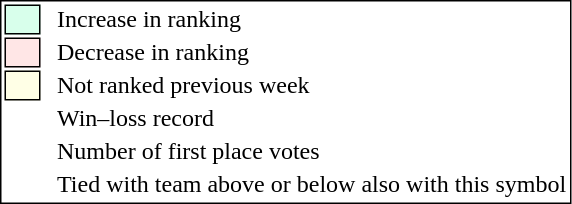<table style="border:1px solid black;">
<tr>
<td style="background:#D8FFEB; width:20px; border:1px solid black;"></td>
<td> </td>
<td>Increase in ranking</td>
</tr>
<tr>
<td style="background:#FFE6E6; width:20px; border:1px solid black;"></td>
<td> </td>
<td>Decrease in ranking</td>
</tr>
<tr>
<td style="background:#FFFFE6; width:20px; border:1px solid black;"></td>
<td> </td>
<td>Not ranked previous week</td>
</tr>
<tr>
<td></td>
<td> </td>
<td>Win–loss record</td>
</tr>
<tr>
<td></td>
<td> </td>
<td>Number of first place votes</td>
</tr>
<tr>
<td></td>
<td></td>
<td>Tied with team above or below also with this symbol</td>
</tr>
</table>
